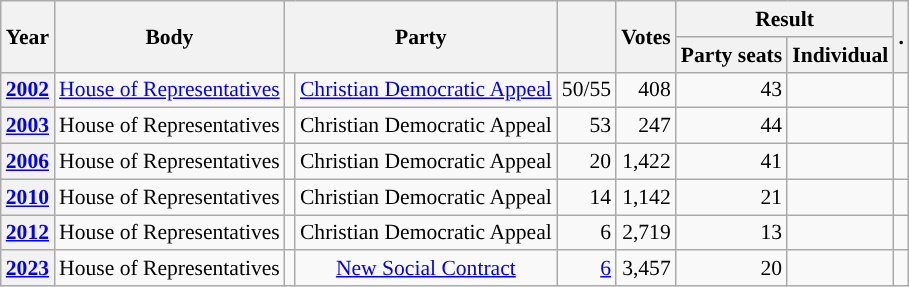<table class="wikitable plainrowheaders sortable" border=2 cellpadding=4 cellspacing=0 style="border: 1px #aaa solid; font-size: 90%; text-align:center;">
<tr>
<th scope="col" rowspan=2>Year</th>
<th scope="col" rowspan=2>Body</th>
<th scope="col" colspan=2 rowspan=2>Party</th>
<th scope="col" rowspan=2></th>
<th scope="col" rowspan=2>Votes</th>
<th scope="colgroup" colspan=2>Result</th>
<th scope="col" rowspan=2 class="unsortable">.</th>
</tr>
<tr>
<th scope="col">Party seats</th>
<th scope="col">Individual</th>
</tr>
<tr>
<th scope="row"><a href='#'>2002</a></th>
<td><a href='#'>House of Representatives</a></td>
<td style="background-color:"></td>
<td><a href='#'>Christian Democratic Appeal</a></td>
<td style=text-align:right>50/55</td>
<td style=text-align:right>408</td>
<td style=text-align:right>43</td>
<td></td>
<td></td>
</tr>
<tr>
<th scope="row"><a href='#'>2003</a></th>
<td>House of Representatives</td>
<td style="background-color:"></td>
<td>Christian Democratic Appeal</td>
<td style=text-align:right>53</td>
<td style=text-align:right>247</td>
<td style=text-align:right>44</td>
<td></td>
<td></td>
</tr>
<tr>
<th scope="row"><a href='#'>2006</a></th>
<td>House of Representatives</td>
<td style="background-color:"></td>
<td>Christian Democratic Appeal</td>
<td style=text-align:right>20</td>
<td style=text-align:right>1,422</td>
<td style=text-align:right>41</td>
<td></td>
<td></td>
</tr>
<tr>
<th scope="row"><a href='#'>2010</a></th>
<td>House of Representatives</td>
<td style="background-color:"></td>
<td>Christian Democratic Appeal</td>
<td style=text-align:right>14</td>
<td style=text-align:right>1,142</td>
<td style=text-align:right>21</td>
<td></td>
<td></td>
</tr>
<tr>
<th scope="row"><a href='#'>2012</a></th>
<td>House of Representatives</td>
<td style="background-color:"></td>
<td>Christian Democratic Appeal</td>
<td style=text-align:right>6</td>
<td style=text-align:right>2,719</td>
<td style=text-align:right>13</td>
<td></td>
<td></td>
</tr>
<tr>
<th scope="row"><a href='#'>2023</a></th>
<td>House of Representatives</td>
<td style="background-color:"></td>
<td><a href='#'>New Social Contract</a></td>
<td style=text-align:right><a href='#'>6</a></td>
<td style=text-align:right>3,457</td>
<td style=text-align:right>20</td>
<td></td>
<td></td>
</tr>
</table>
